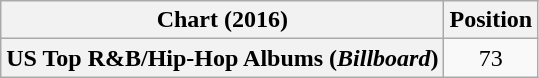<table class="wikitable plainrowheaders" style="text-align:center">
<tr>
<th scope="col">Chart (2016)</th>
<th scope="col">Position</th>
</tr>
<tr>
<th scope="row">US Top R&B/Hip-Hop Albums (<em>Billboard</em>)</th>
<td>73</td>
</tr>
</table>
